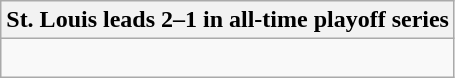<table class="wikitable collapsible collapsed">
<tr>
<th>St. Louis leads 2–1 in all-time playoff series</th>
</tr>
<tr>
<td><br>

</td>
</tr>
</table>
